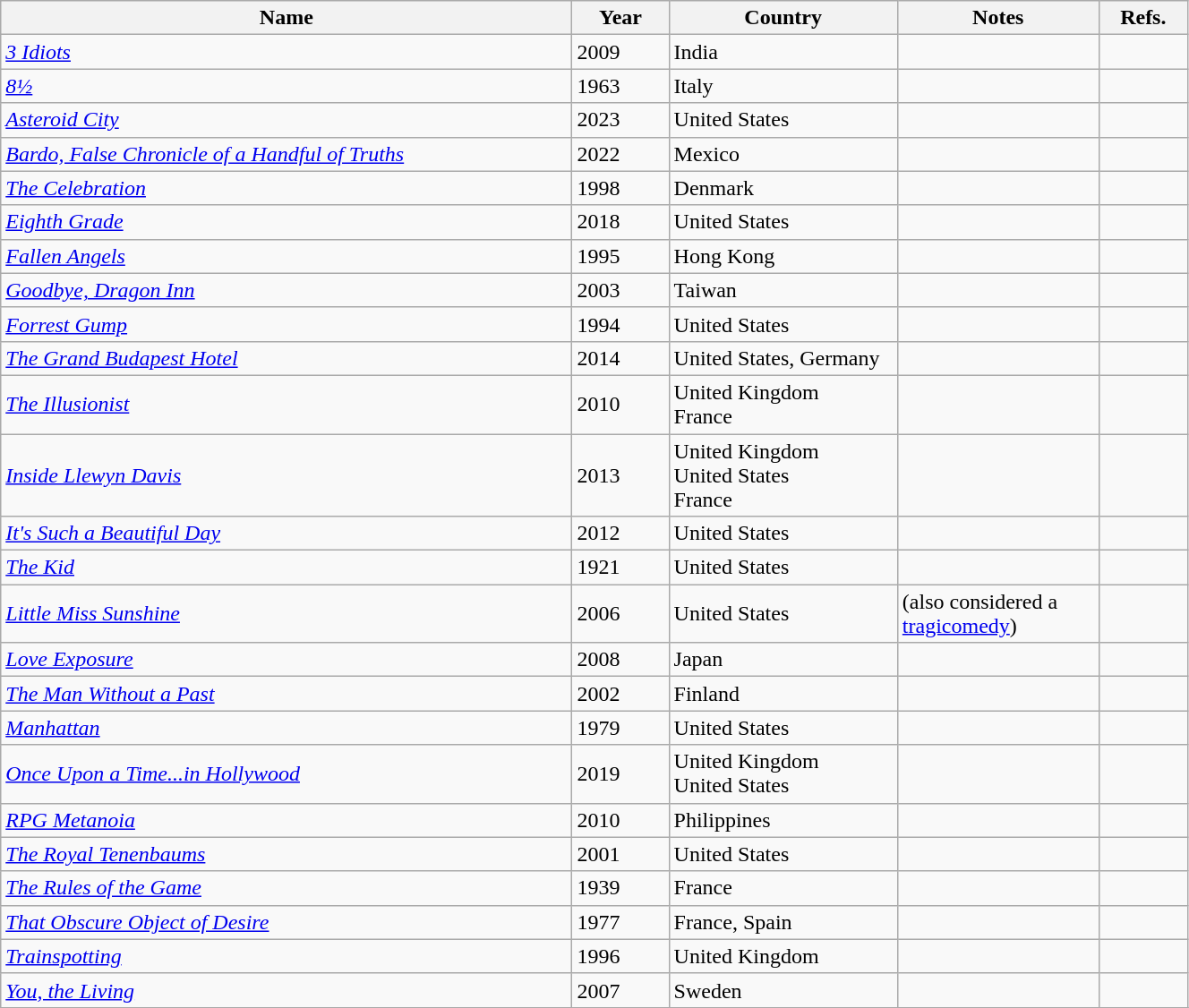<table class="wikitable sortable" style="width:70%">
<tr>
<th style="width:25%;">Name</th>
<th style="width:4%;">Year</th>
<th style="width:10%;">Country</th>
<th style="width:7%;">Notes</th>
<th style="width:3%;">Refs.</th>
</tr>
<tr>
<td><em><a href='#'>3 Idiots</a></em></td>
<td>2009</td>
<td>India</td>
<td></td>
<td></td>
</tr>
<tr>
<td><em><a href='#'>8½</a></em></td>
<td>1963</td>
<td>Italy</td>
<td></td>
<td></td>
</tr>
<tr>
<td><em><a href='#'>Asteroid City</a></em></td>
<td>2023</td>
<td>United States</td>
<td></td>
<td></td>
</tr>
<tr>
<td><em><a href='#'>Bardo, False Chronicle of a Handful of Truths</a></em></td>
<td>2022</td>
<td>Mexico</td>
<td></td>
<td></td>
</tr>
<tr>
<td><em><a href='#'>The Celebration</a></em></td>
<td>1998</td>
<td>Denmark</td>
<td></td>
<td></td>
</tr>
<tr>
<td><em><a href='#'>Eighth Grade</a></em></td>
<td>2018</td>
<td>United States</td>
<td></td>
<td></td>
</tr>
<tr>
<td><em><a href='#'>Fallen Angels</a></em></td>
<td>1995</td>
<td>Hong Kong</td>
<td></td>
<td></td>
</tr>
<tr>
<td><em><a href='#'>Goodbye, Dragon Inn</a></em></td>
<td>2003</td>
<td>Taiwan</td>
<td></td>
<td></td>
</tr>
<tr>
<td><em><a href='#'>Forrest Gump</a></em></td>
<td>1994</td>
<td>United States</td>
<td></td>
<td></td>
</tr>
<tr>
<td><em><a href='#'>The Grand Budapest Hotel</a></em></td>
<td>2014</td>
<td>United States, Germany</td>
<td></td>
<td></td>
</tr>
<tr>
<td><em><a href='#'>The Illusionist</a></em></td>
<td>2010</td>
<td>United Kingdom<br>France</td>
<td></td>
<td></td>
</tr>
<tr>
<td><em><a href='#'>Inside Llewyn Davis</a></em></td>
<td>2013</td>
<td>United Kingdom<br>United States<br>France</td>
<td></td>
<td></td>
</tr>
<tr>
<td><em><a href='#'>It's Such a Beautiful Day</a></em></td>
<td>2012</td>
<td>United States</td>
<td></td>
<td></td>
</tr>
<tr>
<td><em><a href='#'>The Kid</a></em></td>
<td>1921</td>
<td>United States</td>
<td></td>
<td></td>
</tr>
<tr>
<td><em><a href='#'>Little Miss Sunshine</a></em></td>
<td>2006</td>
<td>United States</td>
<td>(also considered a <a href='#'>tragicomedy</a>)</td>
<td></td>
</tr>
<tr>
<td><em><a href='#'>Love Exposure</a></em></td>
<td>2008</td>
<td>Japan</td>
<td></td>
<td></td>
</tr>
<tr>
<td><em><a href='#'>The Man Without a Past</a></em></td>
<td>2002</td>
<td>Finland</td>
<td></td>
<td></td>
</tr>
<tr>
<td><em><a href='#'>Manhattan</a></em></td>
<td>1979</td>
<td>United States</td>
<td></td>
<td></td>
</tr>
<tr>
<td><em><a href='#'>Once Upon a Time...in Hollywood</a></em></td>
<td>2019</td>
<td>United Kingdom<br>United States</td>
<td></td>
<td></td>
</tr>
<tr>
<td><em><a href='#'>RPG Metanoia</a></em></td>
<td>2010</td>
<td>Philippines</td>
<td></td>
<td></td>
</tr>
<tr>
<td><em><a href='#'>The Royal Tenenbaums</a></em></td>
<td>2001</td>
<td>United States</td>
<td></td>
<td></td>
</tr>
<tr>
<td><em><a href='#'>The Rules of the Game</a></em></td>
<td>1939</td>
<td>France</td>
<td></td>
<td></td>
</tr>
<tr>
<td><em><a href='#'>That Obscure Object of Desire</a></em></td>
<td>1977</td>
<td>France, Spain</td>
<td></td>
<td></td>
</tr>
<tr>
<td><em><a href='#'>Trainspotting</a></em></td>
<td>1996</td>
<td>United Kingdom</td>
<td></td>
<td></td>
</tr>
<tr>
<td><em><a href='#'>You, the Living</a></em></td>
<td>2007</td>
<td>Sweden</td>
<td></td>
<td></td>
</tr>
<tr>
</tr>
</table>
